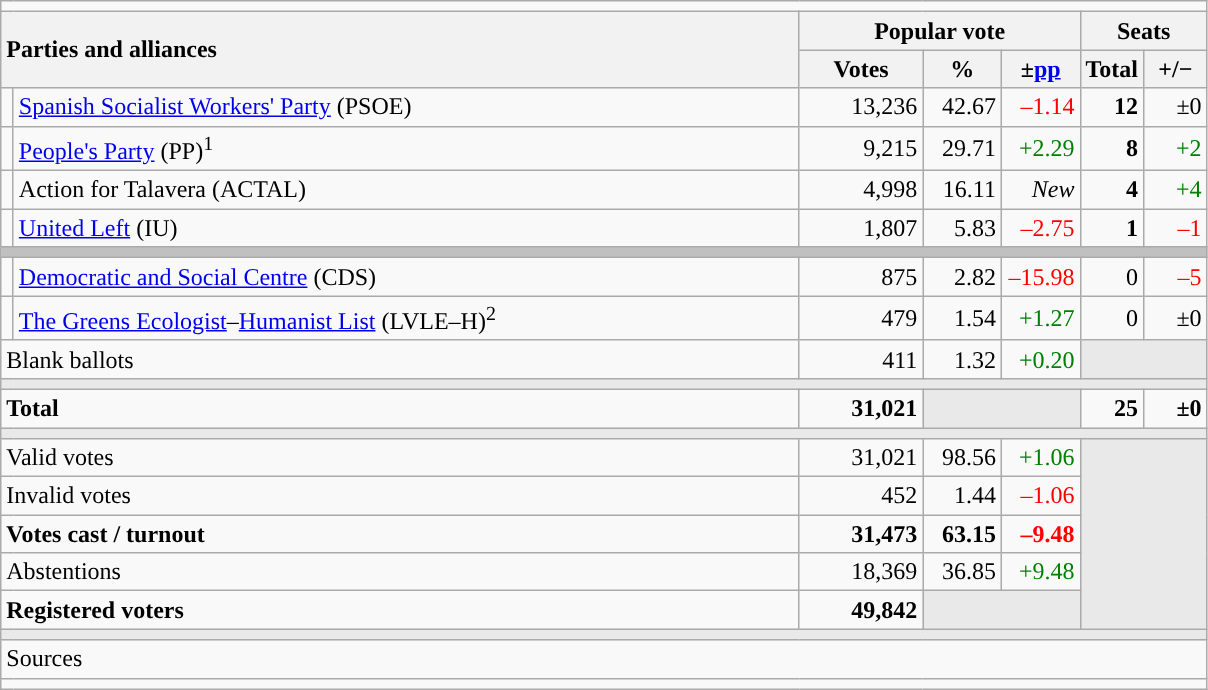<table class="wikitable" style="text-align:right;">
<tr>
<td colspan="7"></td>
</tr>
<tr>
<th style="text-align:left;" rowspan="2" colspan="2" width="525">Parties and alliances</th>
<th colspan="3">Popular vote</th>
<th colspan="2">Seats</th>
</tr>
<tr>
<th width="75">Votes</th>
<th width="45">%</th>
<th width="45">±<a href='#'>pp</a></th>
<th width="35">Total</th>
<th width="35">+/−</th>
</tr>
<tr>
<td width="1" style="color:inherit;background:"></td>
<td align="left"><a href='#'>Spanish Socialist Workers' Party</a> (PSOE)</td>
<td>13,236</td>
<td>42.67</td>
<td style="color:red;">–1.14</td>
<td><strong>12</strong></td>
<td>±0</td>
</tr>
<tr>
<td style="color:inherit;background:"></td>
<td align="left"><a href='#'>People's Party</a> (PP)<sup>1</sup></td>
<td>9,215</td>
<td>29.71</td>
<td style="color:green;">+2.29</td>
<td><strong>8</strong></td>
<td style="color:green;">+2</td>
</tr>
<tr>
<td style="color:inherit;background:"></td>
<td align="left">Action for Talavera (ACTAL)</td>
<td>4,998</td>
<td>16.11</td>
<td><em>New</em></td>
<td><strong>4</strong></td>
<td style="color:green;">+4</td>
</tr>
<tr>
<td style="color:inherit;background:"></td>
<td align="left"><a href='#'>United Left</a> (IU)</td>
<td>1,807</td>
<td>5.83</td>
<td style="color:red;">–2.75</td>
<td><strong>1</strong></td>
<td style="color:red;">–1</td>
</tr>
<tr>
<td colspan="7" bgcolor="#C0C0C0"></td>
</tr>
<tr>
<td style="color:inherit;background:"></td>
<td align="left"><a href='#'>Democratic and Social Centre</a> (CDS)</td>
<td>875</td>
<td>2.82</td>
<td style="color:red;">–15.98</td>
<td>0</td>
<td style="color:red;">–5</td>
</tr>
<tr>
<td style="color:inherit;background:"></td>
<td align="left"><a href='#'>The Greens Ecologist</a>–<a href='#'>Humanist List</a> (LVLE–H)<sup>2</sup></td>
<td>479</td>
<td>1.54</td>
<td style="color:green;">+1.27</td>
<td>0</td>
<td>±0</td>
</tr>
<tr>
<td align="left" colspan="2">Blank ballots</td>
<td>411</td>
<td>1.32</td>
<td style="color:green;">+0.20</td>
<td bgcolor="#E9E9E9" colspan="2"></td>
</tr>
<tr>
<td colspan="7" bgcolor="#E9E9E9"></td>
</tr>
<tr style="font-weight:bold;">
<td align="left" colspan="2">Total</td>
<td>31,021</td>
<td bgcolor="#E9E9E9" colspan="2"></td>
<td>25</td>
<td>±0</td>
</tr>
<tr>
<td colspan="7" bgcolor="#E9E9E9"></td>
</tr>
<tr>
<td align="left" colspan="2">Valid votes</td>
<td>31,021</td>
<td>98.56</td>
<td style="color:green;">+1.06</td>
<td bgcolor="#E9E9E9" colspan="2" rowspan="5"></td>
</tr>
<tr>
<td align="left" colspan="2">Invalid votes</td>
<td>452</td>
<td>1.44</td>
<td style="color:red;">–1.06</td>
</tr>
<tr style="font-weight:bold;">
<td align="left" colspan="2">Votes cast / turnout</td>
<td>31,473</td>
<td>63.15</td>
<td style="color:red;">–9.48</td>
</tr>
<tr>
<td align="left" colspan="2">Abstentions</td>
<td>18,369</td>
<td>36.85</td>
<td style="color:green;">+9.48</td>
</tr>
<tr style="font-weight:bold;">
<td align="left" colspan="2">Registered voters</td>
<td>49,842</td>
<td bgcolor="#E9E9E9" colspan="2"></td>
</tr>
<tr>
<td colspan="7" bgcolor="#E9E9E9"></td>
</tr>
<tr>
<td align="left" colspan="7">Sources</td>
</tr>
<tr>
<td colspan="7" style="text-align:left; max-width:790px;"></td>
</tr>
</table>
